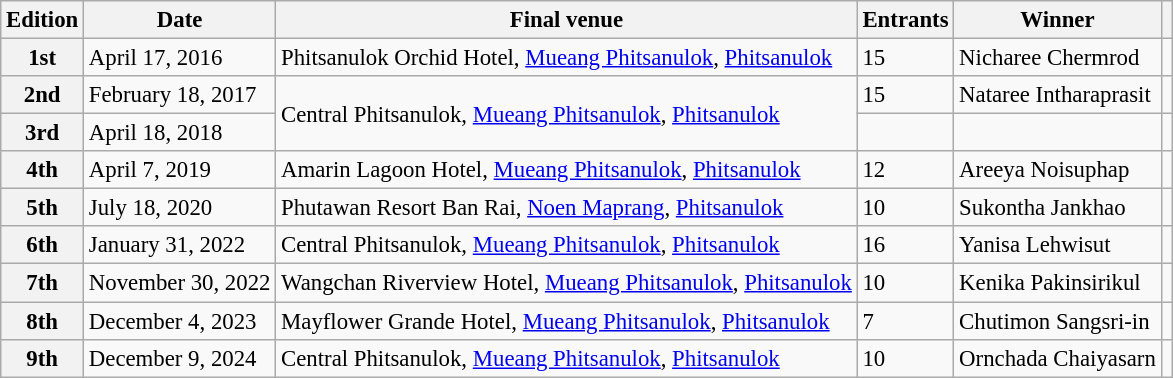<table class="wikitable defaultcenter col2left col3left col5left" style="font-size:95%;">
<tr>
<th>Edition</th>
<th>Date</th>
<th>Final venue</th>
<th>Entrants</th>
<th>Winner</th>
<th></th>
</tr>
<tr>
<th>1st</th>
<td>April 17, 2016</td>
<td>Phitsanulok Orchid Hotel, <a href='#'>Mueang Phitsanulok</a>, <a href='#'>Phitsanulok</a></td>
<td>15</td>
<td>Nicharee Chermrod</td>
<td></td>
</tr>
<tr>
<th>2nd</th>
<td>February 18, 2017</td>
<td rowspan=2>Central Phitsanulok, <a href='#'>Mueang Phitsanulok</a>, <a href='#'>Phitsanulok</a></td>
<td>15</td>
<td>Nataree Intharaprasit</td>
<td></td>
</tr>
<tr>
<th>3rd</th>
<td>April 18, 2018</td>
<td></td>
<td></td>
<td></td>
</tr>
<tr>
<th>4th</th>
<td>April 7, 2019</td>
<td>Amarin Lagoon Hotel, <a href='#'>Mueang Phitsanulok</a>, <a href='#'>Phitsanulok</a></td>
<td>12</td>
<td>Areeya Noisuphap</td>
<td></td>
</tr>
<tr>
<th>5th</th>
<td>July 18, 2020</td>
<td>Phutawan Resort Ban Rai, <a href='#'>Noen Maprang</a>, <a href='#'>Phitsanulok</a></td>
<td>10</td>
<td>Sukontha Jankhao</td>
<td></td>
</tr>
<tr>
<th>6th</th>
<td>January 31, 2022</td>
<td>Central Phitsanulok, <a href='#'>Mueang Phitsanulok</a>, <a href='#'>Phitsanulok</a></td>
<td>16</td>
<td>Yanisa Lehwisut</td>
<td></td>
</tr>
<tr>
<th>7th</th>
<td>November 30, 2022</td>
<td>Wangchan Riverview Hotel, <a href='#'>Mueang Phitsanulok</a>, <a href='#'>Phitsanulok</a></td>
<td>10</td>
<td>Kenika Pakinsirikul</td>
<td></td>
</tr>
<tr>
<th>8th</th>
<td>December 4, 2023</td>
<td>Mayflower Grande Hotel, <a href='#'>Mueang Phitsanulok</a>, <a href='#'>Phitsanulok</a></td>
<td>7</td>
<td>Chutimon Sangsri-in</td>
<td></td>
</tr>
<tr>
<th>9th</th>
<td>December 9, 2024</td>
<td>Central Phitsanulok, <a href='#'>Mueang Phitsanulok</a>, <a href='#'>Phitsanulok</a></td>
<td>10</td>
<td>Ornchada Chaiyasarn</td>
<td></td>
</tr>
</table>
